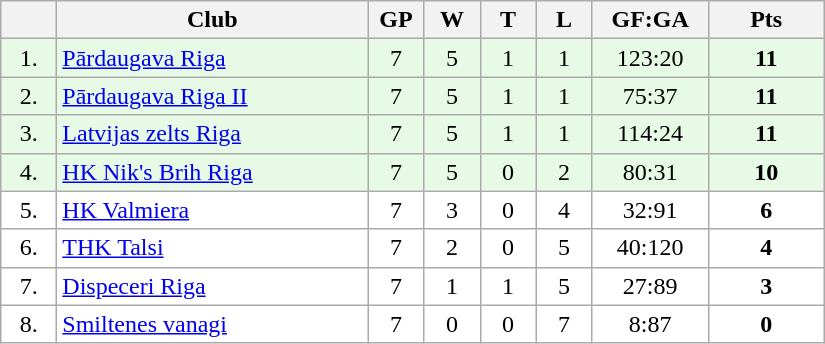<table class="wikitable">
<tr>
<th width="30"></th>
<th width="200">Club</th>
<th width="30">GP</th>
<th width="30">W</th>
<th width="30">T</th>
<th width="30">L</th>
<th width="70">GF:GA</th>
<th width="70">Pts</th>
</tr>
<tr bgcolor="#e6fae6" align="center">
<td>1.</td>
<td align="left"><a href='#'>Pārdaugava Riga</a></td>
<td>7</td>
<td>5</td>
<td>1</td>
<td>1</td>
<td>123:20</td>
<td><strong>11</strong></td>
</tr>
<tr bgcolor="#e6fae6" align="center">
<td>2.</td>
<td align="left"><a href='#'>Pārdaugava Riga II</a></td>
<td>7</td>
<td>5</td>
<td>1</td>
<td>1</td>
<td>75:37</td>
<td><strong>11</strong></td>
</tr>
<tr bgcolor="#e6fae6" align="center">
<td>3.</td>
<td align="left"><a href='#'>Latvijas zelts Riga</a></td>
<td>7</td>
<td>5</td>
<td>1</td>
<td>1</td>
<td>114:24</td>
<td><strong>11</strong></td>
</tr>
<tr bgcolor="#e6fae6" align="center">
<td>4.</td>
<td align="left"><a href='#'>HK Nik's Brih Riga</a></td>
<td>7</td>
<td>5</td>
<td>0</td>
<td>2</td>
<td>80:31</td>
<td><strong>10</strong></td>
</tr>
<tr bgcolor="#FFFFFF" align="center">
<td>5.</td>
<td align="left"><a href='#'>HK Valmiera</a></td>
<td>7</td>
<td>3</td>
<td>0</td>
<td>4</td>
<td>32:91</td>
<td><strong>6</strong></td>
</tr>
<tr bgcolor="#FFFFFF" align="center">
<td>6.</td>
<td align="left"><a href='#'>THK Talsi</a></td>
<td>7</td>
<td>2</td>
<td>0</td>
<td>5</td>
<td>40:120</td>
<td><strong>4</strong></td>
</tr>
<tr bgcolor="#FFFFFF" align="center">
<td>7.</td>
<td align="left"><a href='#'>Dispeceri Riga</a></td>
<td>7</td>
<td>1</td>
<td>1</td>
<td>5</td>
<td>27:89</td>
<td><strong>3</strong></td>
</tr>
<tr bgcolor="#FFFFFF" align="center">
<td>8.</td>
<td align="left"><a href='#'>Smiltenes vanagi</a></td>
<td>7</td>
<td>0</td>
<td>0</td>
<td>7</td>
<td>8:87</td>
<td><strong>0</strong></td>
</tr>
</table>
